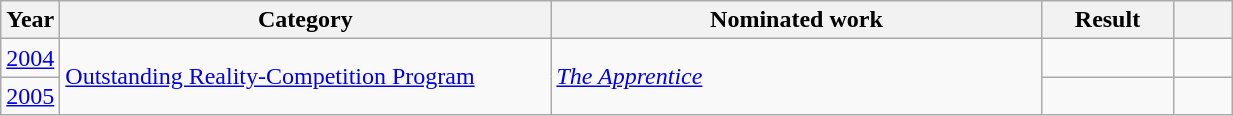<table class="wikitable sortable">
<tr>
<th scope="col" style="width:1em;">Year</th>
<th scope="col" style="width:20em;">Category</th>
<th scope="col" style="width:20em;">Nominated work</th>
<th scope="col" style="width:5em;">Result</th>
<th scope="col" style="width:2em;" class="unsortable"></th>
</tr>
<tr>
<td><a href='#'>2004</a></td>
<td rowspan="2"><a href='#'>Outstanding Reality-Competition Program</a></td>
<td rowspan="2"><em><a href='#'>The Apprentice</a></em></td>
<td></td>
<td></td>
</tr>
<tr>
<td><a href='#'>2005</a></td>
<td></td>
<td></td>
</tr>
</table>
